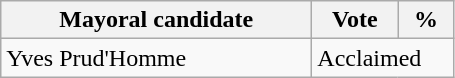<table class="wikitable">
<tr>
<th bgcolor="#DDDDFF" width="200px">Mayoral candidate</th>
<th bgcolor="#DDDDFF" width="50px">Vote</th>
<th bgcolor="#DDDDFF"  width="30px">%</th>
</tr>
<tr>
<td>Yves Prud'Homme</td>
<td colspan="2">Acclaimed</td>
</tr>
</table>
